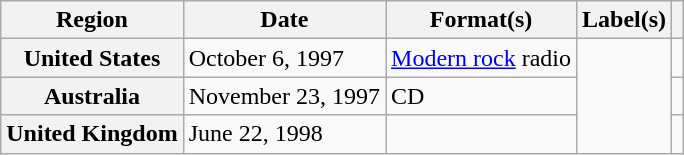<table class="wikitable plainrowheaders">
<tr>
<th scope="col">Region</th>
<th scope="col">Date</th>
<th scope="col">Format(s)</th>
<th scope="col">Label(s)</th>
<th scope="col"></th>
</tr>
<tr>
<th scope="row">United States</th>
<td>October 6, 1997</td>
<td><a href='#'>Modern rock</a> radio</td>
<td rowspan="3"></td>
<td></td>
</tr>
<tr>
<th scope="row">Australia</th>
<td>November 23, 1997</td>
<td>CD</td>
<td></td>
</tr>
<tr>
<th scope="row">United Kingdom</th>
<td>June 22, 1998</td>
<td></td>
<td></td>
</tr>
</table>
